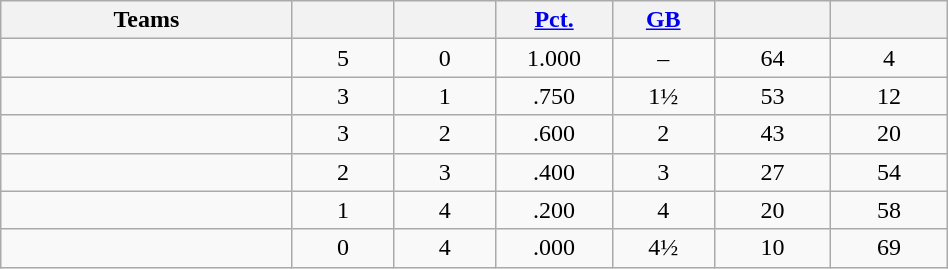<table class="wikitable" width="50%" style="text-align:center;">
<tr>
<th width="20%">Teams</th>
<th width="7%"></th>
<th width="7%"></th>
<th width="8%"><a href='#'>Pct.</a></th>
<th width="7%"><a href='#'>GB</a></th>
<th width="8%"></th>
<th width="8%"></th>
</tr>
<tr>
<td align=left></td>
<td>5</td>
<td>0</td>
<td>1.000</td>
<td>–</td>
<td>64</td>
<td>4</td>
</tr>
<tr>
<td align=left></td>
<td>3</td>
<td>1</td>
<td>.750</td>
<td>1½</td>
<td>53</td>
<td>12</td>
</tr>
<tr>
<td align=left></td>
<td>3</td>
<td>2</td>
<td>.600</td>
<td>2</td>
<td>43</td>
<td>20</td>
</tr>
<tr>
<td align=left></td>
<td>2</td>
<td>3</td>
<td>.400</td>
<td>3</td>
<td>27</td>
<td>54</td>
</tr>
<tr>
<td align=left></td>
<td>1</td>
<td>4</td>
<td>.200</td>
<td>4</td>
<td>20</td>
<td>58</td>
</tr>
<tr>
<td align=left></td>
<td>0</td>
<td>4</td>
<td>.000</td>
<td>4½</td>
<td>10</td>
<td>69</td>
</tr>
</table>
